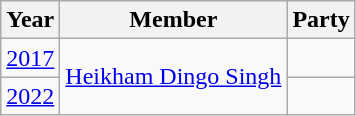<table class="wikitable sortable">
<tr>
<th>Year</th>
<th>Member</th>
<th colspan="2">Party</th>
</tr>
<tr>
<td><a href='#'>2017</a></td>
<td rowspan=2><a href='#'>Heikham Dingo Singh</a></td>
<td></td>
</tr>
<tr>
<td><a href='#'>2022</a></td>
</tr>
</table>
